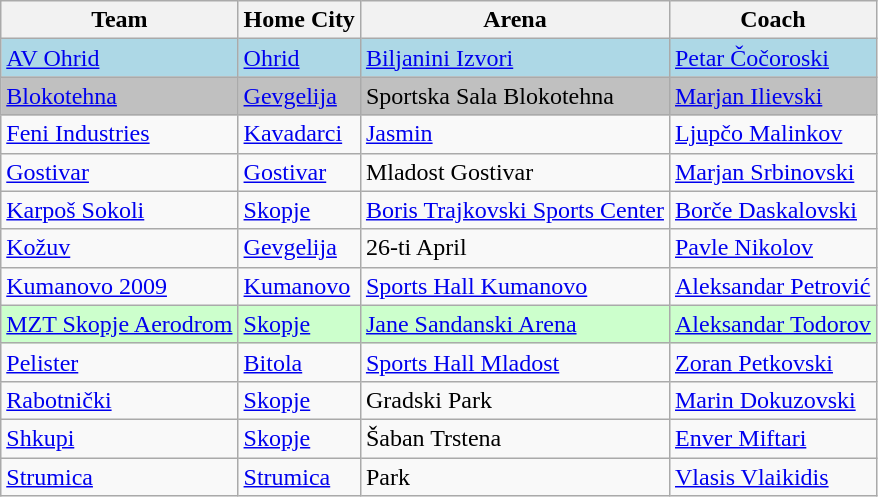<table class="wikitable sortable">
<tr>
<th>Team</th>
<th>Home City</th>
<th>Arena</th>
<th>Coach</th>
</tr>
<tr bgcolor=lightblue>
<td><a href='#'>AV Ohrid</a></td>
<td><a href='#'>Ohrid</a></td>
<td><a href='#'>Biljanini Izvori</a></td>
<td> <a href='#'>Petar Čočoroski</a></td>
</tr>
<tr bgcolor=C0C0C0>
<td><a href='#'>Blokotehna</a></td>
<td><a href='#'>Gevgelija</a></td>
<td>Sportska Sala Blokotehna</td>
<td> <a href='#'>Marjan Ilievski</a></td>
</tr>
<tr>
<td><a href='#'>Feni Industries</a></td>
<td><a href='#'>Kavadarci</a></td>
<td><a href='#'>Jasmin</a></td>
<td> <a href='#'>Ljupčo Malinkov</a></td>
</tr>
<tr>
<td><a href='#'>Gostivar</a></td>
<td><a href='#'>Gostivar</a></td>
<td>Mladost Gostivar</td>
<td> <a href='#'>Marjan Srbinovski</a></td>
</tr>
<tr>
<td><a href='#'>Karpoš Sokoli</a></td>
<td><a href='#'>Skopje</a></td>
<td><a href='#'>Boris Trajkovski Sports Center</a></td>
<td> <a href='#'>Borče Daskalovski</a></td>
</tr>
<tr>
<td><a href='#'>Kožuv</a></td>
<td><a href='#'>Gevgelija</a></td>
<td>26-ti April</td>
<td> <a href='#'>Pavle Nikolov</a></td>
</tr>
<tr>
<td><a href='#'>Kumanovo 2009</a></td>
<td><a href='#'>Kumanovo</a></td>
<td><a href='#'>Sports Hall Kumanovo</a></td>
<td> <a href='#'>Aleksandar Petrović</a></td>
</tr>
<tr bgcolor=ccffcc>
<td><a href='#'>MZT Skopje Aerodrom</a></td>
<td><a href='#'>Skopje</a></td>
<td><a href='#'>Jane Sandanski Arena</a></td>
<td> <a href='#'>Aleksandar Todorov</a></td>
</tr>
<tr>
<td><a href='#'>Pelister</a></td>
<td><a href='#'>Bitola</a></td>
<td><a href='#'>Sports Hall Mladost</a></td>
<td> <a href='#'>Zoran Petkovski</a></td>
</tr>
<tr>
<td><a href='#'>Rabotnički</a></td>
<td><a href='#'>Skopje</a></td>
<td>Gradski Park</td>
<td> <a href='#'>Marin Dokuzovski</a></td>
</tr>
<tr>
<td><a href='#'>Shkupi</a></td>
<td><a href='#'>Skopje</a></td>
<td>Šaban Trstena</td>
<td> <a href='#'>Enver Miftari</a></td>
</tr>
<tr>
<td><a href='#'>Strumica</a></td>
<td><a href='#'>Strumica</a></td>
<td>Park</td>
<td> <a href='#'>Vlasis Vlaikidis</a></td>
</tr>
</table>
